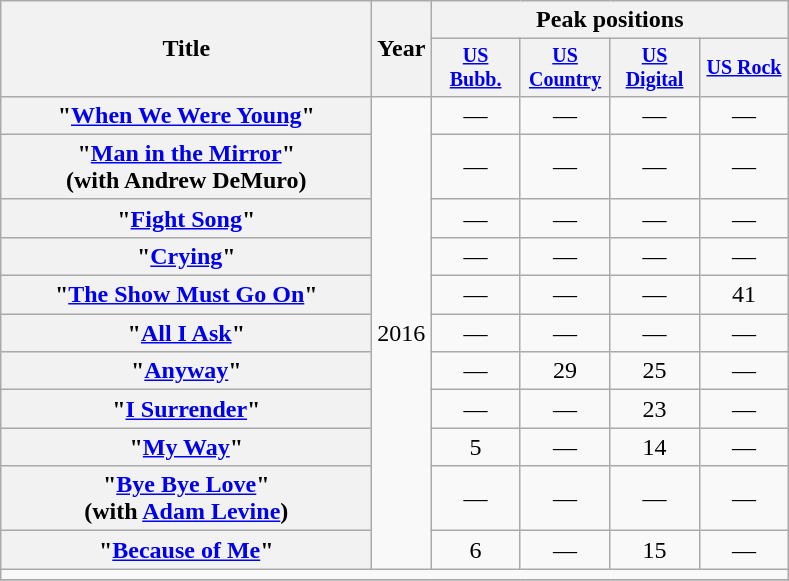<table class="wikitable plainrowheaders" style="text-align:center;">
<tr>
<th rowspan="2" style="width:15em;">Title</th>
<th rowspan="2">Year</th>
<th colspan="4">Peak positions</th>
</tr>
<tr style="font-size:smaller;">
<th style="width:4em;"><a href='#'>US Bubb.</a><br></th>
<th style="width:4em;"><a href='#'>US Country</a><br></th>
<th style="width:4em;"><a href='#'>US Digital</a><br></th>
<th style="width:4em;"><a href='#'>US Rock</a><br></th>
</tr>
<tr>
<th scope="row">"<a href='#'>When We Were Young</a>"</th>
<td rowspan="11">2016</td>
<td>—</td>
<td>—</td>
<td>—</td>
<td>—</td>
</tr>
<tr>
<th scope="row">"<a href='#'>Man in the Mirror</a>"<br><span>(with Andrew DeMuro)</span></th>
<td>—</td>
<td>—</td>
<td>—</td>
<td>—</td>
</tr>
<tr>
<th scope="row">"<a href='#'>Fight Song</a>"</th>
<td>—</td>
<td>—</td>
<td>—</td>
<td>—</td>
</tr>
<tr>
<th scope="row">"<a href='#'>Crying</a>"</th>
<td>—</td>
<td>—</td>
<td>—</td>
<td>—</td>
</tr>
<tr>
<th scope="row">"<a href='#'>The Show Must Go On</a>"</th>
<td>—</td>
<td>—</td>
<td>—</td>
<td>41</td>
</tr>
<tr>
<th scope="row">"<a href='#'>All I Ask</a>"</th>
<td>—</td>
<td>—</td>
<td>—</td>
<td>—</td>
</tr>
<tr>
<th scope="row">"<a href='#'>Anyway</a>"</th>
<td>—</td>
<td>29</td>
<td>25</td>
<td>—</td>
</tr>
<tr>
<th scope="row">"<a href='#'>I Surrender</a>"</th>
<td>—</td>
<td>—</td>
<td>23</td>
<td>—</td>
</tr>
<tr>
<th scope="row">"<a href='#'>My Way</a>"</th>
<td>5</td>
<td>—</td>
<td>14</td>
<td>—</td>
</tr>
<tr>
<th scope="row">"<a href='#'>Bye Bye Love</a>"<br><span>(with <a href='#'>Adam Levine</a>)</span></th>
<td>—</td>
<td>—</td>
<td>—</td>
<td>—</td>
</tr>
<tr>
<th scope="row">"<a href='#'>Because of Me</a>"</th>
<td>6</td>
<td>—</td>
<td>15</td>
<td>—</td>
</tr>
<tr>
<td colspan="6"></td>
</tr>
<tr>
</tr>
</table>
